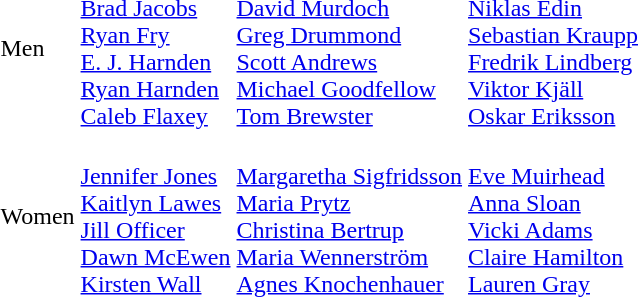<table>
<tr>
<td>Men<br></td>
<td><br><a href='#'>Brad Jacobs</a><br><a href='#'>Ryan Fry</a><br><a href='#'>E. J. Harnden</a><br><a href='#'>Ryan Harnden</a><br><a href='#'>Caleb Flaxey</a></td>
<td><br><a href='#'>David Murdoch</a><br><a href='#'>Greg Drummond</a><br><a href='#'>Scott Andrews</a><br><a href='#'>Michael Goodfellow</a><br><a href='#'>Tom Brewster</a></td>
<td><br><a href='#'>Niklas Edin</a><br><a href='#'>Sebastian Kraupp</a><br><a href='#'>Fredrik Lindberg</a><br><a href='#'>Viktor Kjäll</a><br><a href='#'>Oskar Eriksson</a></td>
</tr>
<tr>
<td>Women<br></td>
<td><br><a href='#'>Jennifer Jones</a><br><a href='#'>Kaitlyn Lawes</a><br><a href='#'>Jill Officer</a><br><a href='#'>Dawn McEwen</a><br><a href='#'>Kirsten Wall</a></td>
<td><br><a href='#'>Margaretha Sigfridsson</a><br><a href='#'>Maria Prytz</a><br><a href='#'>Christina Bertrup</a><br><a href='#'>Maria Wennerström</a><br><a href='#'>Agnes Knochenhauer</a></td>
<td><br><a href='#'>Eve Muirhead</a><br><a href='#'>Anna Sloan</a><br><a href='#'>Vicki Adams</a><br><a href='#'>Claire Hamilton</a><br><a href='#'>Lauren Gray</a></td>
</tr>
</table>
